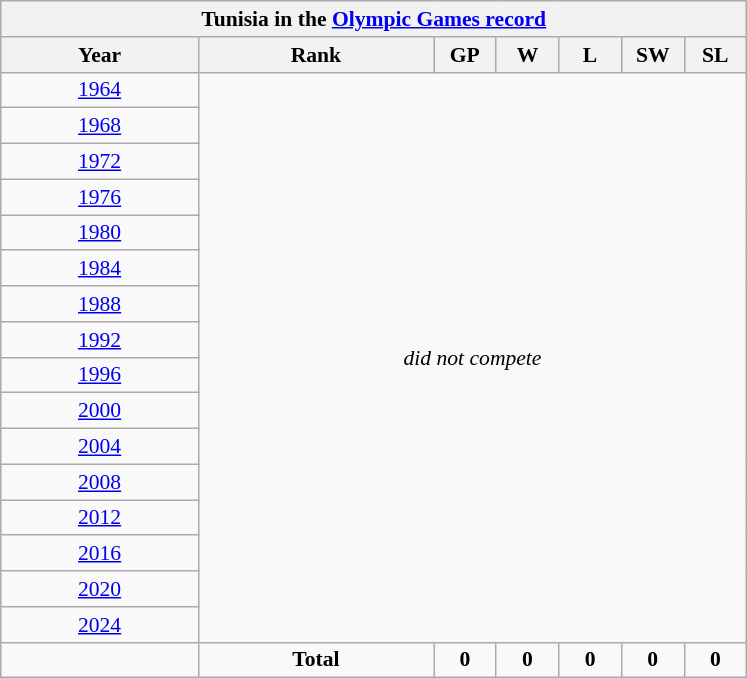<table class="wikitable" style="text-align: center;font-size:90%;">
<tr>
<th colspan=10>Tunisia in the <a href='#'>Olympic Games record</a></th>
</tr>
<tr>
<th width=125>Year</th>
<th width=150>Rank</th>
<th width=35>GP</th>
<th width=35>W</th>
<th width=35>L</th>
<th width=35>SW</th>
<th width=35>SL</th>
</tr>
<tr>
<td> <a href='#'>1964</a></td>
<td colspan="8" rowspan=16><em>did not compete</em></td>
</tr>
<tr>
<td> <a href='#'>1968</a></td>
</tr>
<tr>
<td> <a href='#'>1972</a></td>
</tr>
<tr>
<td> <a href='#'>1976</a></td>
</tr>
<tr>
<td> <a href='#'>1980</a></td>
</tr>
<tr>
<td> <a href='#'>1984</a></td>
</tr>
<tr>
<td> <a href='#'>1988</a></td>
</tr>
<tr>
<td> <a href='#'>1992</a></td>
</tr>
<tr>
<td> <a href='#'>1996</a></td>
</tr>
<tr>
<td> <a href='#'>2000</a></td>
</tr>
<tr>
<td> <a href='#'>2004</a></td>
</tr>
<tr>
<td> <a href='#'>2008</a></td>
</tr>
<tr>
<td> <a href='#'>2012</a></td>
</tr>
<tr>
<td> <a href='#'>2016</a></td>
</tr>
<tr>
<td> <a href='#'>2020</a></td>
</tr>
<tr>
<td> <a href='#'>2024</a></td>
</tr>
<tr>
<td></td>
<td><strong>Total</strong></td>
<td><strong>0</strong></td>
<td><strong>0</strong></td>
<td><strong>0</strong></td>
<td><strong>0</strong></td>
<td><strong>0</strong></td>
</tr>
</table>
